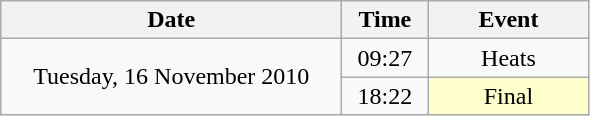<table class = "wikitable" style="text-align:center;">
<tr>
<th width=220>Date</th>
<th width=50>Time</th>
<th width=100>Event</th>
</tr>
<tr>
<td rowspan=2>Tuesday, 16 November 2010</td>
<td>09:27</td>
<td>Heats</td>
</tr>
<tr>
<td>18:22</td>
<td bgcolor=ffffcc>Final</td>
</tr>
</table>
